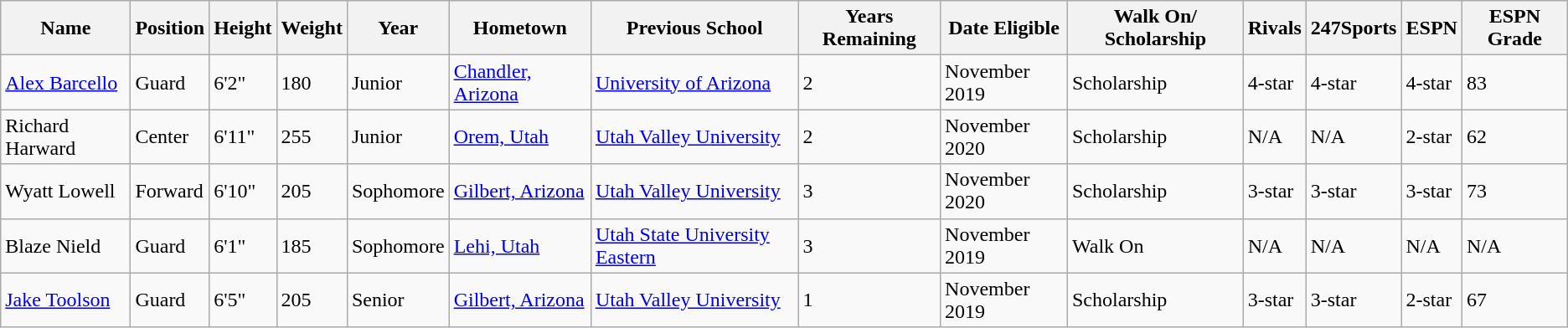<table class="wikitable sortable">
<tr>
<th>Name</th>
<th>Position</th>
<th>Height</th>
<th>Weight</th>
<th>Year</th>
<th>Hometown</th>
<th>Previous School</th>
<th>Years Remaining</th>
<th>Date Eligible</th>
<th>Walk On/ Scholarship</th>
<th>Rivals</th>
<th>247Sports</th>
<th>ESPN</th>
<th>ESPN Grade</th>
</tr>
<tr>
<td><a href='#'>Alex Barcello</a></td>
<td>Guard</td>
<td>6'2"</td>
<td>180</td>
<td>Junior</td>
<td><a href='#'>Chandler, Arizona</a></td>
<td><a href='#'>University of Arizona</a></td>
<td>2</td>
<td>November 2019</td>
<td>Scholarship</td>
<td>4-star</td>
<td>4-star</td>
<td>4-star</td>
<td>83</td>
</tr>
<tr>
<td>Richard Harward</td>
<td>Center</td>
<td>6'11"</td>
<td>255</td>
<td>Junior</td>
<td><a href='#'>Orem, Utah</a></td>
<td><a href='#'>Utah Valley University</a></td>
<td>2</td>
<td>November 2020</td>
<td>Scholarship</td>
<td>N/A</td>
<td>N/A</td>
<td>2-star</td>
<td>62</td>
</tr>
<tr>
<td>Wyatt Lowell</td>
<td>Forward</td>
<td>6'10"</td>
<td>205</td>
<td>Sophomore</td>
<td><a href='#'>Gilbert, Arizona</a></td>
<td><a href='#'>Utah Valley University</a></td>
<td>3</td>
<td>November 2020</td>
<td>Scholarship</td>
<td>3-star</td>
<td>3-star</td>
<td>3-star</td>
<td>73</td>
</tr>
<tr>
<td>Blaze Nield</td>
<td>Guard</td>
<td>6'1"</td>
<td>185</td>
<td>Sophomore</td>
<td><a href='#'>Lehi, Utah</a></td>
<td><a href='#'>Utah State University Eastern</a></td>
<td>3</td>
<td>November 2019</td>
<td>Walk On</td>
<td>N/A</td>
<td>N/A</td>
<td>N/A</td>
<td>N/A</td>
</tr>
<tr>
<td><a href='#'>Jake Toolson</a></td>
<td>Guard</td>
<td>6'5"</td>
<td>205</td>
<td>Senior</td>
<td><a href='#'>Gilbert, Arizona</a></td>
<td><a href='#'>Utah Valley University</a></td>
<td>1</td>
<td>November 2019</td>
<td>Scholarship</td>
<td>3-star</td>
<td>3-star</td>
<td>2-star</td>
<td>67</td>
</tr>
</table>
